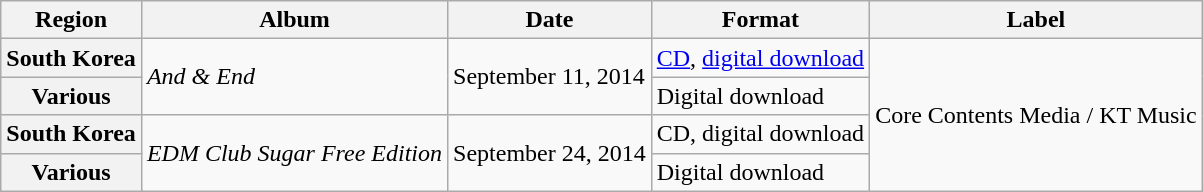<table class="wikitable plainrowheaders">
<tr>
<th scope="col">Region</th>
<th>Album</th>
<th>Date</th>
<th>Format</th>
<th>Label</th>
</tr>
<tr>
<th scope="row">South Korea</th>
<td rowspan="2"><em>And & End</em></td>
<td rowspan="2">September 11, 2014</td>
<td><a href='#'>CD</a>, <a href='#'>digital download</a></td>
<td rowspan="4">Core Contents Media / KT Music</td>
</tr>
<tr>
<th scope="row">Various</th>
<td>Digital download</td>
</tr>
<tr>
<th scope="row">South Korea</th>
<td rowspan="2"><em>EDM Club Sugar Free Edition</em></td>
<td rowspan="2">September 24, 2014</td>
<td>CD, digital download</td>
</tr>
<tr>
<th scope="row">Various</th>
<td>Digital download</td>
</tr>
</table>
